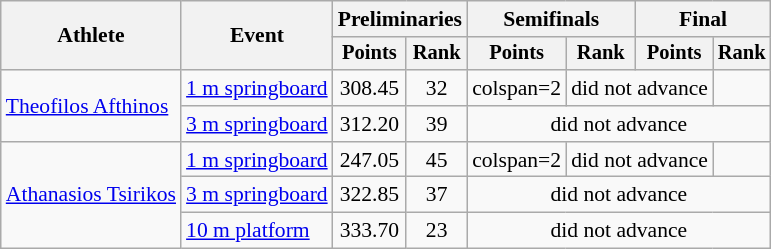<table class="wikitable" style="text-align:center; font-size:90%">
<tr>
<th rowspan="2">Athlete</th>
<th rowspan="2">Event</th>
<th colspan="2">Preliminaries</th>
<th colspan="2">Semifinals</th>
<th colspan="2">Final</th>
</tr>
<tr style="font-size:95%">
<th>Points</th>
<th>Rank</th>
<th>Points</th>
<th>Rank</th>
<th>Points</th>
<th>Rank</th>
</tr>
<tr>
<td align=left rowspan=2><a href='#'>Theofilos Afthinos</a></td>
<td align=left><a href='#'>1 m springboard</a></td>
<td>308.45</td>
<td>32</td>
<td>colspan=2 </td>
<td colspan=2>did not advance</td>
</tr>
<tr>
<td align=left><a href='#'>3 m springboard</a></td>
<td>312.20</td>
<td>39</td>
<td colspan=4>did not advance</td>
</tr>
<tr>
<td align=left rowspan=3><a href='#'>Athanasios Tsirikos</a></td>
<td align=left><a href='#'>1 m springboard</a></td>
<td>247.05</td>
<td>45</td>
<td>colspan=2 </td>
<td colspan=2>did not advance</td>
</tr>
<tr>
<td align=left><a href='#'>3 m springboard</a></td>
<td>322.85</td>
<td>37</td>
<td colspan=4>did not advance</td>
</tr>
<tr>
<td align=left><a href='#'>10 m platform</a></td>
<td>333.70</td>
<td>23</td>
<td colspan=4>did not advance</td>
</tr>
</table>
